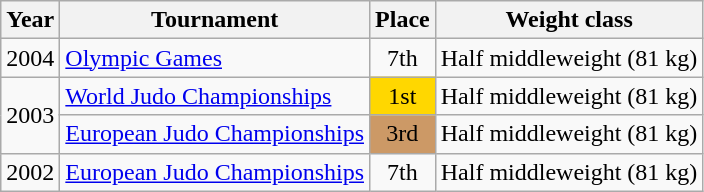<table class=wikitable>
<tr>
<th>Year</th>
<th>Tournament</th>
<th>Place</th>
<th>Weight class</th>
</tr>
<tr>
<td>2004</td>
<td><a href='#'>Olympic Games</a></td>
<td align="center">7th</td>
<td>Half middleweight (81 kg)</td>
</tr>
<tr>
<td rowspan=2>2003</td>
<td><a href='#'>World Judo Championships</a></td>
<td bgcolor="gold" align="center">1st</td>
<td>Half middleweight (81 kg)</td>
</tr>
<tr>
<td><a href='#'>European Judo Championships</a></td>
<td bgcolor="cc9966" align="center">3rd</td>
<td>Half middleweight (81 kg)</td>
</tr>
<tr>
<td>2002</td>
<td><a href='#'>European Judo Championships</a></td>
<td align="center">7th</td>
<td>Half middleweight (81 kg)</td>
</tr>
</table>
